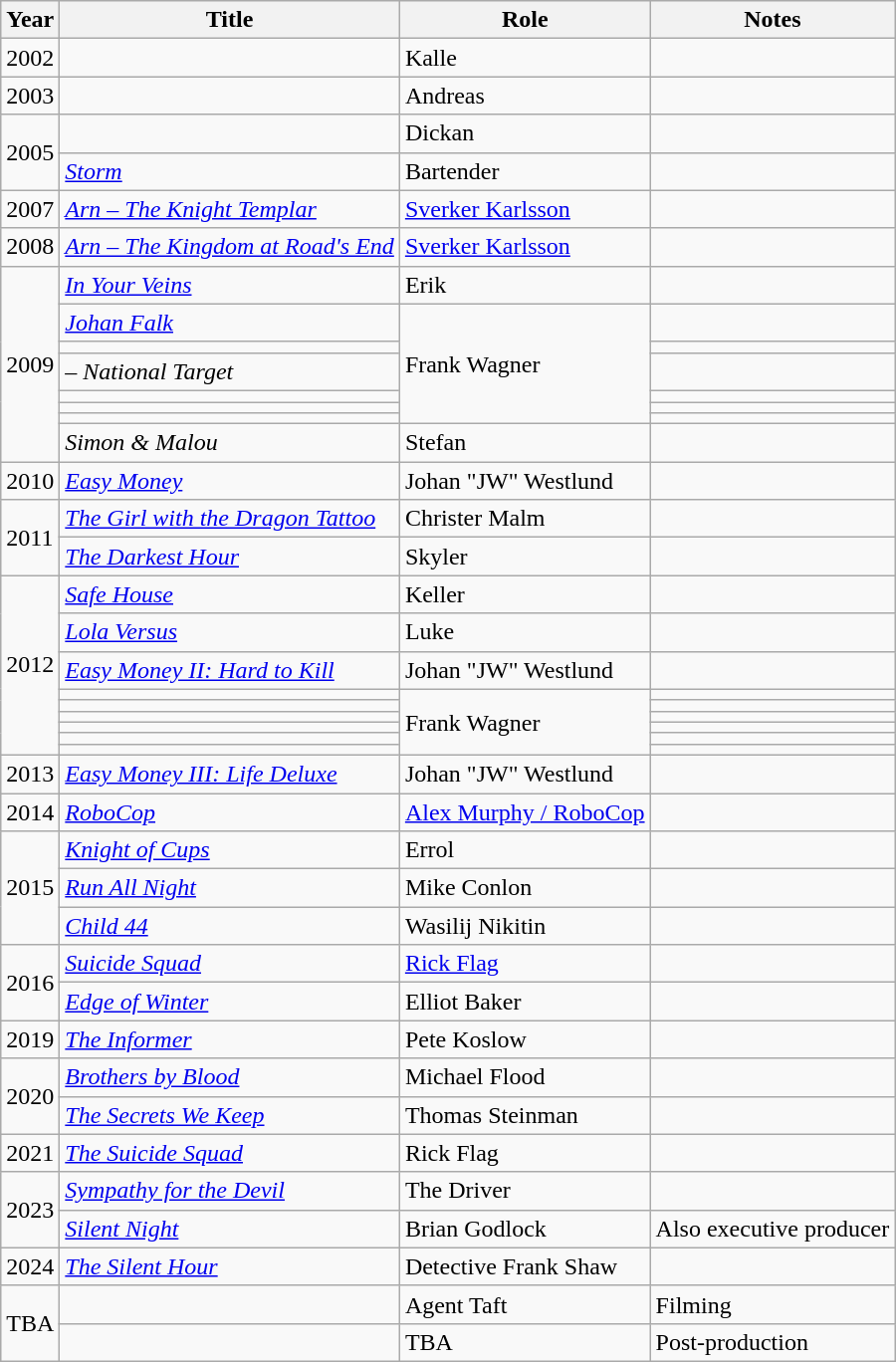<table class="wikitable sortable">
<tr>
<th>Year</th>
<th>Title</th>
<th>Role</th>
<th class="unsortable">Notes</th>
</tr>
<tr>
<td>2002</td>
<td><em></em></td>
<td>Kalle</td>
<td></td>
</tr>
<tr>
<td>2003</td>
<td><em></em></td>
<td>Andreas</td>
<td></td>
</tr>
<tr>
<td rowspan="2">2005</td>
<td><em></em></td>
<td>Dickan</td>
<td></td>
</tr>
<tr>
<td><em><a href='#'>Storm</a></em></td>
<td>Bartender</td>
<td></td>
</tr>
<tr>
<td>2007</td>
<td><em><a href='#'>Arn – The Knight Templar</a></em></td>
<td><a href='#'>Sverker Karlsson</a></td>
<td></td>
</tr>
<tr>
<td>2008</td>
<td><em><a href='#'>Arn – The Kingdom at Road's End</a></em></td>
<td><a href='#'>Sverker Karlsson</a></td>
<td></td>
</tr>
<tr>
<td rowspan="8">2009</td>
<td><em><a href='#'>In Your Veins</a></em></td>
<td>Erik</td>
<td></td>
</tr>
<tr>
<td><em><a href='#'>Johan Falk</a> </em></td>
<td rowspan=6>Frank Wagner</td>
<td></td>
</tr>
<tr>
<td><em></em></td>
<td></td>
</tr>
<tr>
<td><em> – National Target</em></td>
<td></td>
</tr>
<tr>
<td><em></em></td>
<td></td>
</tr>
<tr>
<td><em></em></td>
<td></td>
</tr>
<tr>
<td><em></em></td>
<td></td>
</tr>
<tr>
<td><em>Simon & Malou</em></td>
<td>Stefan</td>
<td></td>
</tr>
<tr>
<td>2010</td>
<td><em><a href='#'>Easy Money</a></em></td>
<td>Johan "JW" Westlund</td>
<td></td>
</tr>
<tr>
<td rowspan="2">2011</td>
<td><em><a href='#'>The Girl with the Dragon Tattoo</a></em></td>
<td>Christer Malm</td>
<td></td>
</tr>
<tr>
<td><em><a href='#'>The Darkest Hour</a></em></td>
<td>Skyler</td>
<td></td>
</tr>
<tr>
<td rowspan="9">2012</td>
<td><em><a href='#'>Safe House</a></em></td>
<td>Keller</td>
<td></td>
</tr>
<tr>
<td><em><a href='#'>Lola Versus</a></em></td>
<td>Luke</td>
<td></td>
</tr>
<tr>
<td><em><a href='#'>Easy Money II: Hard to Kill</a></em></td>
<td>Johan "JW" Westlund</td>
<td></td>
</tr>
<tr>
<td><em></em></td>
<td rowspan=6>Frank Wagner</td>
<td></td>
</tr>
<tr>
<td><em></em></td>
<td></td>
</tr>
<tr>
<td><em></em></td>
<td></td>
</tr>
<tr>
<td><em></em></td>
<td></td>
</tr>
<tr>
<td><em></em></td>
<td></td>
</tr>
<tr>
<td><em></em></td>
<td></td>
</tr>
<tr>
<td>2013</td>
<td><em><a href='#'>Easy Money III: Life Deluxe</a></em></td>
<td>Johan "JW" Westlund</td>
<td></td>
</tr>
<tr>
<td>2014</td>
<td><em><a href='#'>RoboCop</a></em></td>
<td><a href='#'>Alex Murphy / RoboCop</a></td>
<td></td>
</tr>
<tr>
<td rowspan="3">2015</td>
<td><em><a href='#'>Knight of Cups</a></em></td>
<td>Errol</td>
<td></td>
</tr>
<tr>
<td><em><a href='#'>Run All Night</a></em></td>
<td>Mike Conlon</td>
<td></td>
</tr>
<tr>
<td><em><a href='#'>Child 44</a></em></td>
<td>Wasilij Nikitin</td>
<td></td>
</tr>
<tr>
<td rowspan="2">2016</td>
<td><em><a href='#'>Suicide Squad</a></em></td>
<td><a href='#'>Rick Flag</a></td>
<td></td>
</tr>
<tr>
<td><em><a href='#'>Edge of Winter</a></em></td>
<td>Elliot Baker</td>
<td></td>
</tr>
<tr>
<td>2019</td>
<td><em><a href='#'>The Informer</a></em></td>
<td>Pete Koslow</td>
<td></td>
</tr>
<tr>
<td rowspan="2">2020</td>
<td><em><a href='#'>Brothers by Blood</a></em></td>
<td>Michael Flood</td>
<td></td>
</tr>
<tr>
<td><em><a href='#'>The Secrets We Keep</a></em></td>
<td>Thomas Steinman</td>
<td></td>
</tr>
<tr>
<td>2021</td>
<td><em><a href='#'>The Suicide Squad</a></em></td>
<td>Rick Flag</td>
<td></td>
</tr>
<tr>
<td rowspan="2">2023</td>
<td><em><a href='#'>Sympathy for the Devil</a></em></td>
<td>The Driver</td>
<td></td>
</tr>
<tr>
<td><em><a href='#'>Silent Night</a></em></td>
<td>Brian Godlock</td>
<td>Also executive producer</td>
</tr>
<tr>
<td>2024</td>
<td><em><a href='#'>The Silent Hour</a></em></td>
<td>Detective Frank Shaw</td>
<td></td>
</tr>
<tr>
<td rowspan="2">TBA</td>
<td></td>
<td>Agent Taft</td>
<td>Filming</td>
</tr>
<tr>
<td></td>
<td>TBA</td>
<td>Post-production</td>
</tr>
</table>
